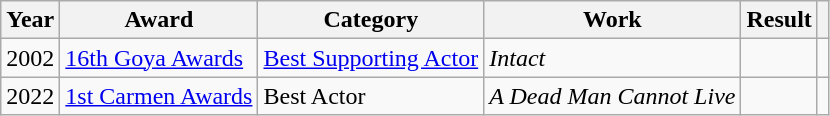<table class="wikitable sortable plainrowheaders">
<tr>
<th>Year</th>
<th>Award</th>
<th>Category</th>
<th>Work</th>
<th>Result</th>
<th scope="col" class="unsortable"></th>
</tr>
<tr>
<td align = "center">2002</td>
<td><a href='#'>16th Goya Awards</a></td>
<td><a href='#'>Best Supporting Actor</a></td>
<td><em>Intact</em></td>
<td></td>
<td align = "center"></td>
</tr>
<tr>
<td align = "center">2022</td>
<td><a href='#'>1st Carmen Awards</a></td>
<td>Best Actor</td>
<td><em>A Dead Man Cannot Live</em></td>
<td></td>
<td align = "center"></td>
</tr>
</table>
